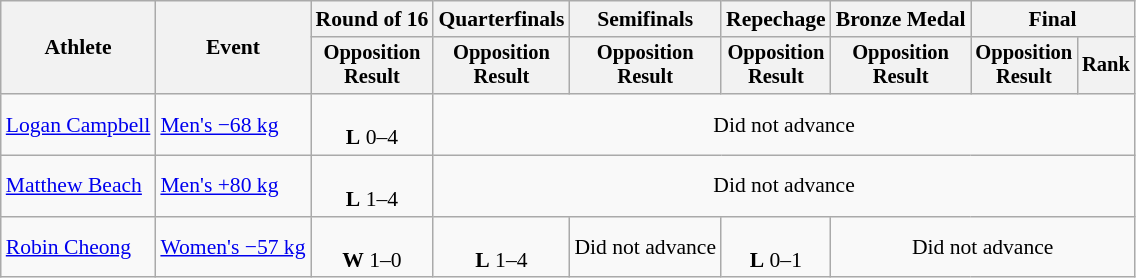<table class="wikitable" style="font-size:90%">
<tr>
<th rowspan="2">Athlete</th>
<th rowspan="2">Event</th>
<th>Round of 16</th>
<th>Quarterfinals</th>
<th>Semifinals</th>
<th>Repechage</th>
<th>Bronze Medal</th>
<th colspan=2>Final</th>
</tr>
<tr style="font-size:95%">
<th>Opposition<br>Result</th>
<th>Opposition<br>Result</th>
<th>Opposition<br>Result</th>
<th>Opposition<br>Result</th>
<th>Opposition<br>Result</th>
<th>Opposition<br>Result</th>
<th>Rank</th>
</tr>
<tr align=center>
<td align=left><a href='#'>Logan Campbell</a></td>
<td align=left><a href='#'>Men's −68 kg</a></td>
<td><br><strong>L</strong> 0–4</td>
<td colspan=6>Did not advance</td>
</tr>
<tr align=center>
<td align=left><a href='#'>Matthew Beach</a></td>
<td align=left><a href='#'>Men's +80 kg</a></td>
<td><br><strong>L</strong> 1–4</td>
<td colspan=6>Did not advance</td>
</tr>
<tr align=center>
<td align=left><a href='#'>Robin Cheong</a></td>
<td align=left><a href='#'>Women's −57 kg</a></td>
<td><br><strong>W</strong> 1–0</td>
<td><br><strong>L</strong> 1–4</td>
<td>Did not advance</td>
<td><br><strong>L</strong> 0–1</td>
<td colspan=3>Did not advance</td>
</tr>
</table>
